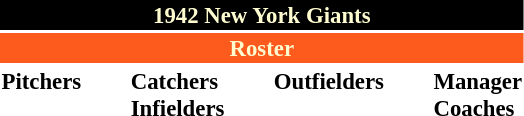<table class="toccolours" style="font-size: 95%;">
<tr>
<th colspan="10" style="background-color: black; color: #FFFDD0; text-align: center;">1942 New York Giants</th>
</tr>
<tr>
<td colspan="10" style="background-color: #fd5a1e; color: #FFFDD0; text-align: center;"><strong>Roster</strong></td>
</tr>
<tr>
<td valign="top"><strong>Pitchers</strong><br>











</td>
<td width="25px"></td>
<td valign="top"><strong>Catchers</strong><br>



<strong>Infielders</strong>






</td>
<td width="25px"></td>
<td valign="top"><strong>Outfielders</strong><br>





</td>
<td width="25px"></td>
<td valign="top"><strong>Manager</strong><br>
<strong>Coaches</strong>

</td>
</tr>
</table>
